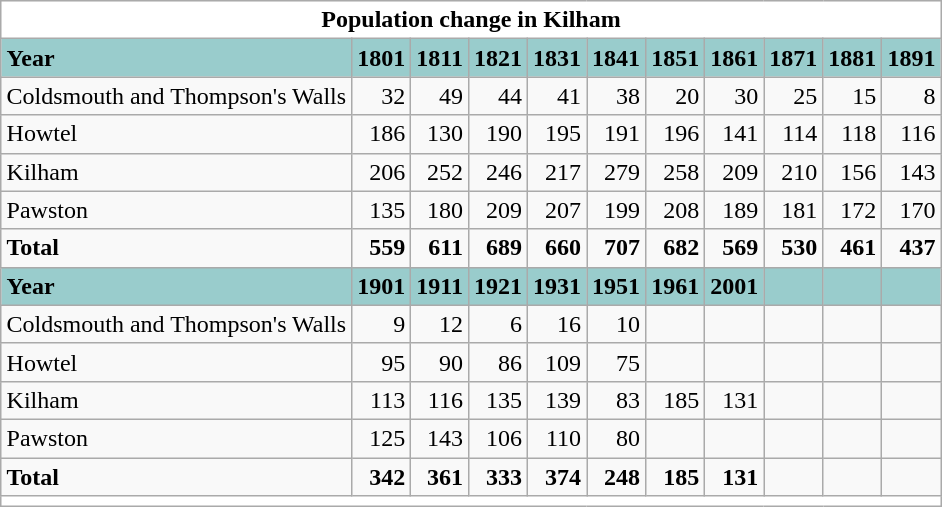<table class="wikitable" style="margin:auto;">
<tr>
<th colspan="11" style="background:white"><strong>Population change in Kilham</strong></th>
</tr>
<tr style="background:#9cc" >
<td><strong>Year</strong></td>
<td><strong>1801</strong></td>
<td><strong>1811</strong></td>
<td><strong>1821</strong></td>
<td><strong>1831</strong></td>
<td><strong>1841</strong></td>
<td><strong>1851</strong></td>
<td><strong>1861</strong></td>
<td><strong>1871</strong></td>
<td><strong>1881</strong></td>
<td><strong>1891</strong></td>
</tr>
<tr>
<td>Coldsmouth and Thompson's Walls</td>
<td style="text-align:right;">32</td>
<td style="text-align:right;">49</td>
<td style="text-align:right;">44</td>
<td style="text-align:right;">41</td>
<td style="text-align:right;">38</td>
<td style="text-align:right;">20</td>
<td style="text-align:right;">30</td>
<td style="text-align:right;">25</td>
<td style="text-align:right;">15</td>
<td style="text-align:right;">8</td>
</tr>
<tr>
<td>Howtel</td>
<td style="text-align:right;">186</td>
<td style="text-align:right;">130</td>
<td style="text-align:right;">190</td>
<td style="text-align:right;">195</td>
<td style="text-align:right;">191</td>
<td style="text-align:right;">196</td>
<td style="text-align:right;">141</td>
<td style="text-align:right;">114</td>
<td style="text-align:right;">118</td>
<td style="text-align:right;">116</td>
</tr>
<tr>
<td>Kilham</td>
<td style="text-align:right;">206</td>
<td style="text-align:right;">252</td>
<td style="text-align:right;">246</td>
<td style="text-align:right;">217</td>
<td style="text-align:right;">279</td>
<td style="text-align:right;">258</td>
<td style="text-align:right;">209</td>
<td style="text-align:right;">210</td>
<td style="text-align:right;">156</td>
<td style="text-align:right;">143</td>
</tr>
<tr>
<td>Pawston</td>
<td style="text-align:right;">135</td>
<td style="text-align:right;">180</td>
<td style="text-align:right;">209</td>
<td style="text-align:right;">207</td>
<td style="text-align:right;">199</td>
<td style="text-align:right;">208</td>
<td style="text-align:right;">189</td>
<td style="text-align:right;">181</td>
<td style="text-align:right;">172</td>
<td style="text-align:right;">170</td>
</tr>
<tr>
<td><strong>Total</strong></td>
<td style="text-align:right;"><strong>559</strong></td>
<td style="text-align:right;"><strong>611</strong></td>
<td style="text-align:right;"><strong>689</strong></td>
<td style="text-align:right;"><strong>660</strong></td>
<td style="text-align:right;"><strong>707</strong></td>
<td style="text-align:right;"><strong>682</strong></td>
<td style="text-align:right;"><strong>569</strong></td>
<td style="text-align:right;"><strong>530</strong></td>
<td style="text-align:right;"><strong>461</strong></td>
<td style="text-align:right;"><strong>437</strong></td>
</tr>
<tr style="background:#9cc">
<td><strong>Year</strong></td>
<td><strong>1901</strong></td>
<td><strong>1911</strong></td>
<td><strong>1921</strong></td>
<td><strong>1931</strong></td>
<td><strong>1951</strong></td>
<td><strong>1961</strong></td>
<td><strong>2001</strong></td>
<td><strong> </strong></td>
<td><strong> </strong></td>
<td><strong> </strong></td>
</tr>
<tr>
<td>Coldsmouth and Thompson's Walls</td>
<td style="text-align:right;">9</td>
<td style="text-align:right;">12</td>
<td style="text-align:right;">6</td>
<td style="text-align:right;">16</td>
<td style="text-align:right;">10</td>
<td></td>
<td></td>
<td></td>
<td></td>
<td></td>
</tr>
<tr>
<td>Howtel</td>
<td style="text-align:right;">95</td>
<td style="text-align:right;">90</td>
<td style="text-align:right;">86</td>
<td style="text-align:right;">109</td>
<td style="text-align:right;">75</td>
<td></td>
<td></td>
<td></td>
<td></td>
<td></td>
</tr>
<tr>
<td>Kilham</td>
<td style="text-align:right;">113</td>
<td style="text-align:right;">116</td>
<td style="text-align:right;">135</td>
<td style="text-align:right;">139</td>
<td style="text-align:right;">83</td>
<td style="text-align:right;">185</td>
<td style="text-align:right;">131</td>
<td></td>
<td></td>
<td></td>
</tr>
<tr>
<td>Pawston</td>
<td style="text-align:right;">125</td>
<td style="text-align:right;">143</td>
<td style="text-align:right;">106</td>
<td style="text-align:right;">110</td>
<td style="text-align:right;">80</td>
<td></td>
<td></td>
<td></td>
<td></td>
<td></td>
</tr>
<tr>
<td><strong>Total</strong></td>
<td style="text-align:right;"><strong>342</strong></td>
<td style="text-align:right;"><strong>361</strong></td>
<td style="text-align:right;"><strong>333</strong></td>
<td style="text-align:right;"><strong>374</strong></td>
<td style="text-align:right;"><strong>248</strong></td>
<td style="text-align:right;"><strong>185</strong></td>
<td style="text-align:right;"><strong>131</strong></td>
<td></td>
<td></td>
<td></td>
</tr>
<tr>
<td colspan="11"  style="text-align:left; background:white; line-height:120%;"></td>
</tr>
</table>
